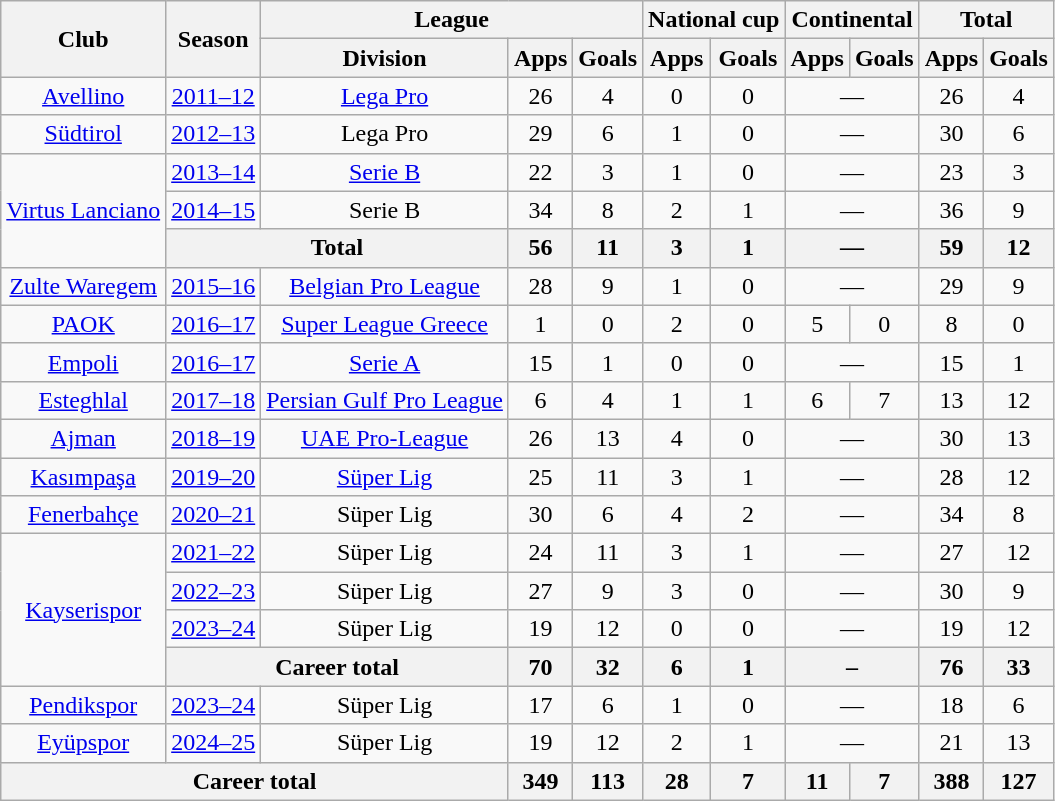<table class="wikitable" style="text-align:center;">
<tr>
<th rowspan="2">Club</th>
<th rowspan="2">Season</th>
<th colspan="3">League</th>
<th colspan="2">National cup</th>
<th colspan="2">Continental</th>
<th colspan="2">Total</th>
</tr>
<tr>
<th>Division</th>
<th>Apps</th>
<th>Goals</th>
<th>Apps</th>
<th>Goals</th>
<th>Apps</th>
<th>Goals</th>
<th>Apps</th>
<th>Goals</th>
</tr>
<tr>
<td><a href='#'>Avellino</a></td>
<td><a href='#'>2011–12</a></td>
<td><a href='#'>Lega Pro</a></td>
<td>26</td>
<td>4</td>
<td>0</td>
<td>0</td>
<td colspan="2">—</td>
<td>26</td>
<td>4</td>
</tr>
<tr>
<td><a href='#'>Südtirol</a></td>
<td><a href='#'>2012–13</a></td>
<td>Lega Pro</td>
<td>29</td>
<td>6</td>
<td>1</td>
<td>0</td>
<td colspan="2">—</td>
<td>30</td>
<td>6</td>
</tr>
<tr>
<td rowspan="3"><a href='#'>Virtus Lanciano</a></td>
<td><a href='#'>2013–14</a></td>
<td><a href='#'>Serie B</a></td>
<td>22</td>
<td>3</td>
<td>1</td>
<td>0</td>
<td colspan="2">—</td>
<td>23</td>
<td>3</td>
</tr>
<tr>
<td><a href='#'>2014–15</a></td>
<td>Serie B</td>
<td>34</td>
<td>8</td>
<td>2</td>
<td>1</td>
<td colspan="2">—</td>
<td>36</td>
<td>9</td>
</tr>
<tr>
<th colspan="2">Total</th>
<th>56</th>
<th>11</th>
<th>3</th>
<th>1</th>
<th colspan="2">—</th>
<th>59</th>
<th>12</th>
</tr>
<tr>
<td><a href='#'>Zulte Waregem</a></td>
<td><a href='#'>2015–16</a></td>
<td><a href='#'>Belgian Pro League</a></td>
<td>28</td>
<td>9</td>
<td>1</td>
<td>0</td>
<td colspan="2">—</td>
<td>29</td>
<td>9</td>
</tr>
<tr>
<td><a href='#'>PAOK</a></td>
<td><a href='#'>2016–17</a></td>
<td><a href='#'>Super League Greece</a></td>
<td>1</td>
<td>0</td>
<td>2</td>
<td>0</td>
<td>5</td>
<td>0</td>
<td>8</td>
<td>0</td>
</tr>
<tr>
<td><a href='#'>Empoli</a></td>
<td><a href='#'>2016–17</a></td>
<td><a href='#'>Serie A</a></td>
<td>15</td>
<td>1</td>
<td>0</td>
<td>0</td>
<td colspan="2">—</td>
<td>15</td>
<td>1</td>
</tr>
<tr>
<td><a href='#'>Esteghlal</a></td>
<td><a href='#'>2017–18</a></td>
<td><a href='#'>Persian Gulf Pro League</a></td>
<td>6</td>
<td>4</td>
<td>1</td>
<td>1</td>
<td>6</td>
<td>7</td>
<td>13</td>
<td>12</td>
</tr>
<tr>
<td><a href='#'>Ajman</a></td>
<td><a href='#'>2018–19</a></td>
<td><a href='#'>UAE Pro-League</a></td>
<td>26</td>
<td>13</td>
<td>4</td>
<td>0</td>
<td colspan="2">—</td>
<td>30</td>
<td>13</td>
</tr>
<tr>
<td><a href='#'>Kasımpaşa</a></td>
<td><a href='#'>2019–20</a></td>
<td><a href='#'>Süper Lig</a></td>
<td>25</td>
<td>11</td>
<td>3</td>
<td>1</td>
<td colspan="2">—</td>
<td>28</td>
<td>12</td>
</tr>
<tr>
<td><a href='#'>Fenerbahçe</a></td>
<td><a href='#'>2020–21</a></td>
<td>Süper Lig</td>
<td>30</td>
<td>6</td>
<td>4</td>
<td>2</td>
<td colspan="2">—</td>
<td>34</td>
<td>8</td>
</tr>
<tr>
<td rowspan="4"><a href='#'>Kayserispor</a></td>
<td><a href='#'>2021–22</a></td>
<td>Süper Lig</td>
<td>24</td>
<td>11</td>
<td>3</td>
<td>1</td>
<td colspan="2">—</td>
<td>27</td>
<td>12</td>
</tr>
<tr>
<td><a href='#'>2022–23</a></td>
<td>Süper Lig</td>
<td>27</td>
<td>9</td>
<td>3</td>
<td>0</td>
<td colspan="2">—</td>
<td>30</td>
<td>9</td>
</tr>
<tr>
<td><a href='#'>2023–24</a></td>
<td>Süper Lig</td>
<td>19</td>
<td>12</td>
<td>0</td>
<td>0</td>
<td colspan="2">—</td>
<td>19</td>
<td>12</td>
</tr>
<tr>
<th colspan="2">Career total</th>
<th>70</th>
<th>32</th>
<th>6</th>
<th>1</th>
<th colspan="2">–</th>
<th>76</th>
<th>33</th>
</tr>
<tr>
<td><a href='#'>Pendikspor</a></td>
<td><a href='#'>2023–24</a></td>
<td>Süper Lig</td>
<td>17</td>
<td>6</td>
<td>1</td>
<td>0</td>
<td colspan="2">—</td>
<td>18</td>
<td>6</td>
</tr>
<tr>
<td><a href='#'>Eyüpspor</a></td>
<td><a href='#'>2024–25</a></td>
<td>Süper Lig</td>
<td>19</td>
<td>12</td>
<td>2</td>
<td>1</td>
<td colspan="2">—</td>
<td>21</td>
<td>13</td>
</tr>
<tr>
<th colspan="3">Career total</th>
<th>349</th>
<th>113</th>
<th>28</th>
<th>7</th>
<th>11</th>
<th>7</th>
<th>388</th>
<th>127</th>
</tr>
</table>
